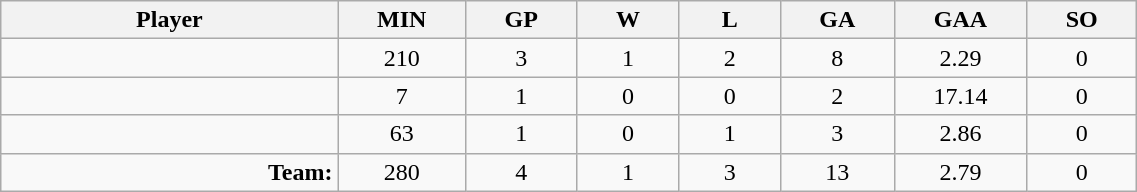<table class="wikitable sortable" width="60%">
<tr>
<th bgcolor="#DDDDFF" width="10%">Player</th>
<th width="3%" bgcolor="#DDDDFF" title="Minutes played">MIN</th>
<th width="3%" bgcolor="#DDDDFF" title="Games played in">GP</th>
<th width="3%" bgcolor="#DDDDFF" title="Wins">W</th>
<th width="3%" bgcolor="#DDDDFF"title="Losses">L</th>
<th width="3%" bgcolor="#DDDDFF" title="Goals against">GA</th>
<th width="3%" bgcolor="#DDDDFF" title="Goals against average">GAA</th>
<th width="3%" bgcolor="#DDDDFF" title="Shut-outs">SO</th>
</tr>
<tr align="center">
<td align="right"></td>
<td>210</td>
<td>3</td>
<td>1</td>
<td>2</td>
<td>8</td>
<td>2.29</td>
<td>0</td>
</tr>
<tr align="center">
<td align="right"></td>
<td>7</td>
<td>1</td>
<td>0</td>
<td>0</td>
<td>2</td>
<td>17.14</td>
<td>0</td>
</tr>
<tr align="center">
<td align="right"></td>
<td>63</td>
<td>1</td>
<td>0</td>
<td>1</td>
<td>3</td>
<td>2.86</td>
<td>0</td>
</tr>
<tr align="center">
<td align="right"><strong>Team:</strong></td>
<td>280</td>
<td>4</td>
<td>1</td>
<td>3</td>
<td>13</td>
<td>2.79</td>
<td>0</td>
</tr>
</table>
